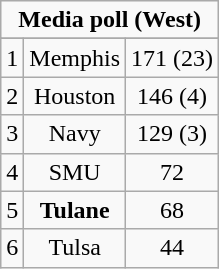<table class="wikitable">
<tr align="center">
<td align="center" Colspan="3"><strong>Media poll (West)</strong></td>
</tr>
<tr align="center">
</tr>
<tr align="center">
<td>1</td>
<td>Memphis</td>
<td>171 (23)</td>
</tr>
<tr align="center">
<td>2</td>
<td>Houston</td>
<td>146 (4)</td>
</tr>
<tr align="center">
<td>3</td>
<td>Navy</td>
<td>129 (3)</td>
</tr>
<tr align="center">
<td>4</td>
<td>SMU</td>
<td>72</td>
</tr>
<tr align="center">
<td>5</td>
<td><strong>Tulane</strong></td>
<td>68</td>
</tr>
<tr align="center">
<td>6</td>
<td>Tulsa</td>
<td>44</td>
</tr>
</table>
